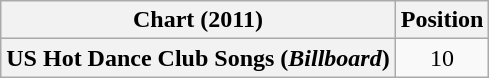<table class="wikitable plainrowheaders" style="text-align:center;" border="1">
<tr>
<th scope="col">Chart (2011)</th>
<th scope="col">Position</th>
</tr>
<tr>
<th scope="row">US Hot Dance Club Songs (<em>Billboard</em>)</th>
<td style="text-align:center;">10</td>
</tr>
</table>
